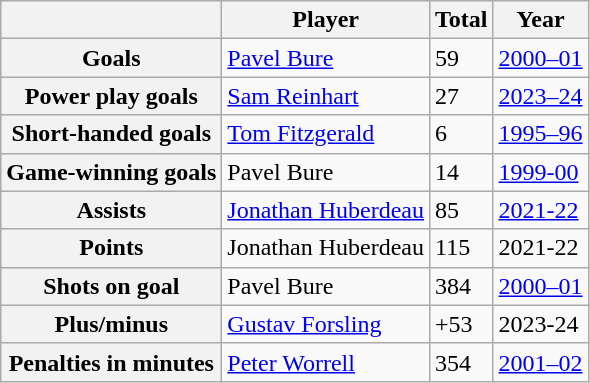<table class="wikitable">
<tr>
<th></th>
<th>Player</th>
<th>Total</th>
<th>Year</th>
</tr>
<tr>
<th>Goals</th>
<td><a href='#'>Pavel Bure</a></td>
<td>59</td>
<td><a href='#'>2000–01</a></td>
</tr>
<tr>
<th>Power play goals</th>
<td><a href='#'>Sam Reinhart</a></td>
<td>27</td>
<td><a href='#'>2023–24</a></td>
</tr>
<tr>
<th>Short-handed goals</th>
<td><a href='#'>Tom Fitzgerald</a></td>
<td>6</td>
<td><a href='#'>1995–96</a></td>
</tr>
<tr>
<th>Game-winning goals</th>
<td>Pavel Bure</td>
<td>14</td>
<td><a href='#'>1999-00</a></td>
</tr>
<tr>
<th>Assists</th>
<td><a href='#'>Jonathan Huberdeau</a></td>
<td>85</td>
<td><a href='#'>2021-22</a></td>
</tr>
<tr>
<th>Points</th>
<td>Jonathan Huberdeau</td>
<td>115</td>
<td>2021-22</td>
</tr>
<tr>
<th>Shots on goal</th>
<td>Pavel Bure</td>
<td>384</td>
<td><a href='#'>2000–01</a></td>
</tr>
<tr>
<th>Plus/minus</th>
<td><a href='#'>Gustav Forsling</a></td>
<td>+53</td>
<td>2023-24</td>
</tr>
<tr>
<th>Penalties in minutes</th>
<td><a href='#'>Peter Worrell</a></td>
<td>354</td>
<td><a href='#'>2001–02</a></td>
</tr>
</table>
